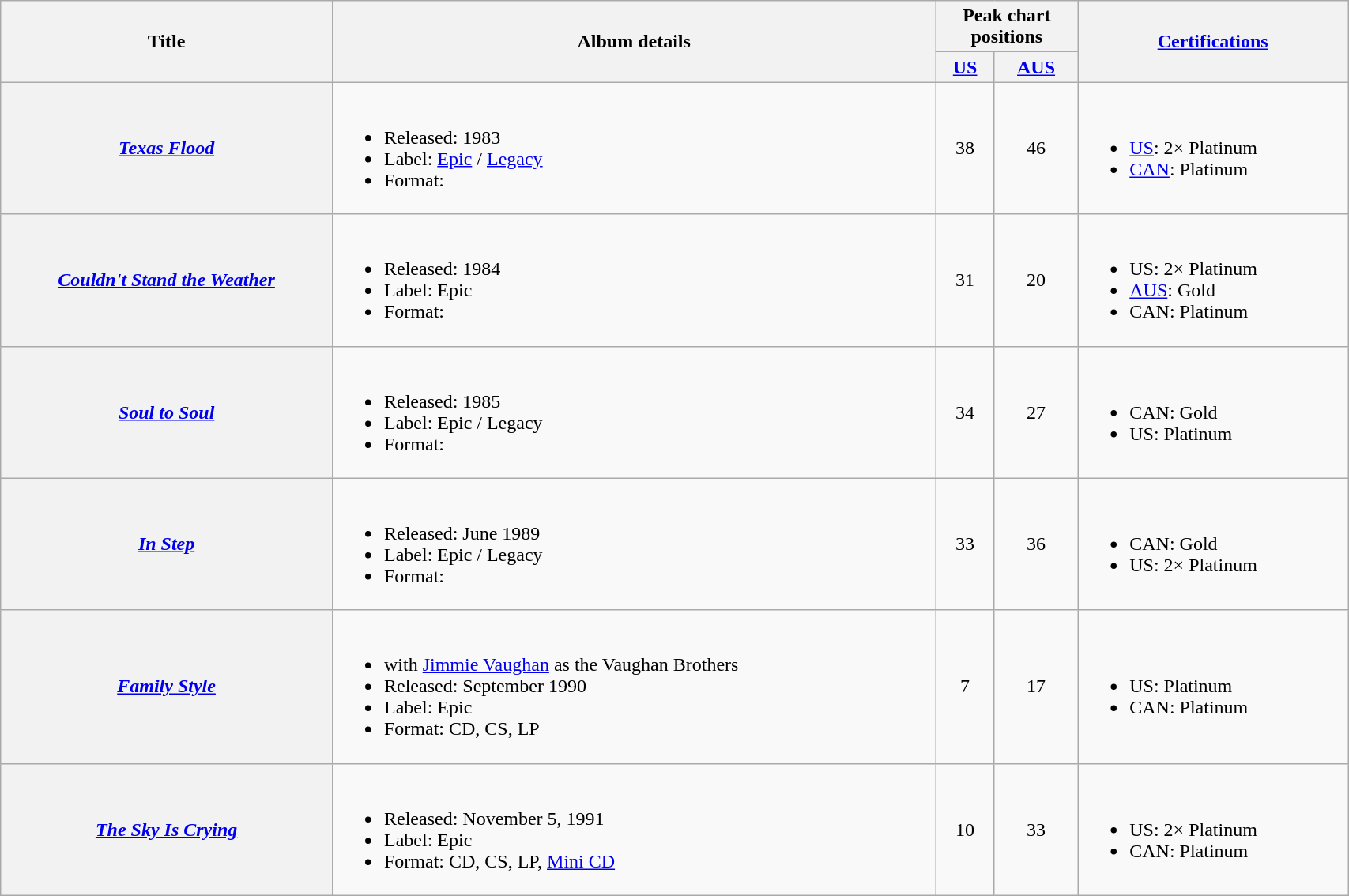<table class="wikitable plainrowheaders" style="width: 90%;">
<tr>
<th rowspan="2">Title</th>
<th rowspan="2">Album details</th>
<th colspan="2">Peak chart<br>positions</th>
<th rowspan="2"><a href='#'>Certifications</a></th>
</tr>
<tr>
<th><a href='#'>US</a><br></th>
<th><a href='#'>AUS</a><br></th>
</tr>
<tr>
<th scope="row"><em><a href='#'>Texas Flood</a></em></th>
<td><br><ul><li>Released: 1983</li><li>Label: <a href='#'>Epic</a> / <a href='#'>Legacy</a></li><li>Format:</li></ul></td>
<td align="center">38</td>
<td align="center">46</td>
<td><br><ul><li><a href='#'>US</a>: 2× Platinum</li><li><a href='#'>CAN</a>: Platinum</li></ul></td>
</tr>
<tr>
<th scope="row"><em><a href='#'>Couldn't Stand the Weather</a></em></th>
<td><br><ul><li>Released: 1984</li><li>Label: Epic</li><li>Format:</li></ul></td>
<td align="center">31</td>
<td align="center">20</td>
<td><br><ul><li>US: 2× Platinum</li><li><a href='#'>AUS</a>: Gold</li><li>CAN: Platinum</li></ul></td>
</tr>
<tr>
<th scope="row"><em><a href='#'>Soul to Soul</a></em></th>
<td><br><ul><li>Released: 1985</li><li>Label: Epic / Legacy</li><li>Format:</li></ul></td>
<td align="center">34</td>
<td align="center">27</td>
<td><br><ul><li>CAN: Gold</li><li>US: Platinum</li></ul></td>
</tr>
<tr>
<th scope="row"><em><a href='#'>In Step</a></em></th>
<td><br><ul><li>Released: June 1989</li><li>Label: Epic / Legacy</li><li>Format:</li></ul></td>
<td align="center">33</td>
<td align="center">36</td>
<td><br><ul><li>CAN: Gold</li><li>US: 2× Platinum</li></ul></td>
</tr>
<tr>
<th scope="row"><em><a href='#'>Family Style</a></em></th>
<td><br><ul><li>with <a href='#'>Jimmie Vaughan</a> as the Vaughan Brothers</li><li>Released: September 1990</li><li>Label: Epic</li><li>Format: CD, CS, LP</li></ul></td>
<td align="center">7</td>
<td align="center">17</td>
<td><br><ul><li>US: Platinum</li><li>CAN: Platinum</li></ul></td>
</tr>
<tr>
<th scope="row"><em><a href='#'>The Sky Is Crying</a></em></th>
<td><br><ul><li>Released: November 5, 1991</li><li>Label: Epic</li><li>Format: CD, CS, LP, <a href='#'>Mini CD</a></li></ul></td>
<td align="center">10</td>
<td align="center">33</td>
<td><br><ul><li>US: 2× Platinum</li><li>CAN: Platinum</li></ul></td>
</tr>
</table>
